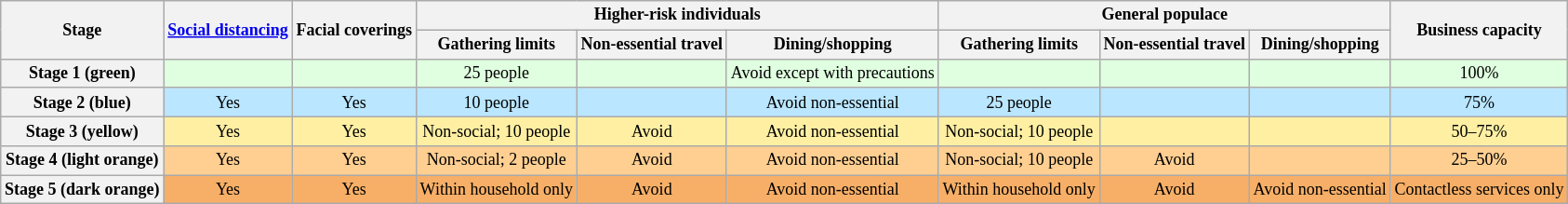<table class="wikitable plainrowheaders" style="text-align:center;font-size: 9pt">
<tr>
<th scope="col" rowspan="2">Stage</th>
<th scope="col" rowspan="2"><a href='#'>Social distancing</a></th>
<th scope="col" rowspan="2">Facial coverings</th>
<th scope="col" colspan="3">Higher-risk individuals </th>
<th scope="col" colspan="3">General populace</th>
<th scope="col" rowspan="2">Business capacity</th>
</tr>
<tr>
<th scope="col">Gathering limits</th>
<th scope="col">Non-essential travel</th>
<th scope="col">Dining/shopping</th>
<th scope="col">Gathering limits</th>
<th scope="col">Non-essential travel</th>
<th scope="col">Dining/shopping</th>
</tr>
<tr>
<th scope="row">Stage 1 (green)</th>
<td style="background: #E0FFE0"></td>
<td style="background: #E0FFE0"></td>
<td style="background: #E0FFE0">25 people</td>
<td style="background: #E0FFE0"></td>
<td style="background: #E0FFE0">Avoid except with precautions</td>
<td style="background: #E0FFE0"></td>
<td style="background: #E0FFE0"></td>
<td style="background: #E0FFE0"></td>
<td style="background: #E0FFE0">100%</td>
</tr>
<tr>
<th scope="row">Stage 2 (blue)</th>
<td style="background: #BAE6FF">Yes</td>
<td style="background: #BAE6FF">Yes</td>
<td style="background: #BAE6FF">10 people</td>
<td style="background: #BAE6FF"></td>
<td style="background: #BAE6FF">Avoid non-essential</td>
<td style="background: #BAE6FF">25 people</td>
<td style="background: #BAE6FF"></td>
<td style="background: #BAE6FF"></td>
<td style="background: #BAE6FF">75%</td>
</tr>
<tr>
<th scope="row">Stage 3 (yellow)</th>
<td style="background: #FEEFA3">Yes</td>
<td style="background: #FEEFA3">Yes</td>
<td style="background: #FEEFA3">Non-social; 10 people</td>
<td style="background: #FEEFA3">Avoid</td>
<td style="background: #FEEFA3">Avoid non-essential</td>
<td style="background: #FEEFA3">Non-social; 10 people</td>
<td style="background: #FEEFA3"></td>
<td style="background: #FEEFA3"></td>
<td style="background: #FEEFA3">50–75%</td>
</tr>
<tr>
<th scope="row">Stage 4 (light orange)</th>
<td style="background: #FFCF91">Yes</td>
<td style="background: #FFCF91">Yes</td>
<td style="background: #FFCF91">Non-social; 2 people</td>
<td style="background: #FFCF91">Avoid</td>
<td style="background: #FFCF91">Avoid non-essential</td>
<td style="background: #FFCF91">Non-social; 10 people</td>
<td style="background: #FFCF91">Avoid</td>
<td style="background: #FFCF91"></td>
<td style="background: #FFCF91">25–50%</td>
</tr>
<tr>
<th scope="row">Stage 5 (dark orange)</th>
<td style="background: #F7AF67">Yes</td>
<td style="background: #F7AF67">Yes</td>
<td style="background: #F7AF67">Within household only</td>
<td style="background: #F7AF67">Avoid</td>
<td style="background: #F7AF67">Avoid non-essential</td>
<td style="background: #F7AF67">Within household only</td>
<td style="background: #F7AF67">Avoid</td>
<td style="background: #F7AF67">Avoid non-essential</td>
<td style="background: #F7AF67">Contactless services only</td>
</tr>
</table>
